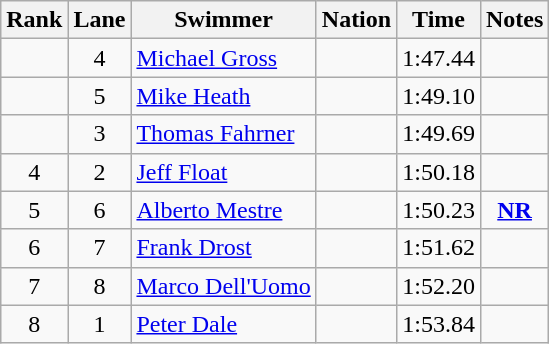<table class="wikitable sortable" style="text-align:center">
<tr>
<th>Rank</th>
<th>Lane</th>
<th>Swimmer</th>
<th>Nation</th>
<th>Time</th>
<th>Notes</th>
</tr>
<tr>
<td></td>
<td>4</td>
<td align=left><a href='#'>Michael Gross</a></td>
<td align=left></td>
<td>1:47.44</td>
<td></td>
</tr>
<tr>
<td></td>
<td>5</td>
<td align=left><a href='#'>Mike Heath</a></td>
<td align=left></td>
<td>1:49.10</td>
<td></td>
</tr>
<tr>
<td></td>
<td>3</td>
<td align=left><a href='#'>Thomas Fahrner</a></td>
<td align=left></td>
<td>1:49.69</td>
<td></td>
</tr>
<tr>
<td>4</td>
<td>2</td>
<td align=left><a href='#'>Jeff Float</a></td>
<td align=left></td>
<td>1:50.18</td>
<td></td>
</tr>
<tr>
<td>5</td>
<td>6</td>
<td align=left><a href='#'>Alberto Mestre</a></td>
<td align=left></td>
<td>1:50.23</td>
<td><strong><a href='#'>NR</a></strong></td>
</tr>
<tr>
<td>6</td>
<td>7</td>
<td align=left><a href='#'>Frank Drost</a></td>
<td align=left></td>
<td>1:51.62</td>
<td></td>
</tr>
<tr>
<td>7</td>
<td>8</td>
<td align=left><a href='#'>Marco Dell'Uomo</a></td>
<td align=left></td>
<td>1:52.20</td>
<td></td>
</tr>
<tr>
<td>8</td>
<td>1</td>
<td align=left><a href='#'>Peter Dale</a></td>
<td align=left></td>
<td>1:53.84</td>
<td></td>
</tr>
</table>
